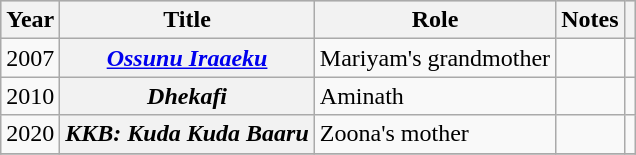<table class="wikitable sortable plainrowheaders">
<tr style="background:#ccc; text-align:center;">
<th scope="col">Year</th>
<th scope="col">Title</th>
<th scope="col">Role</th>
<th scope="col">Notes</th>
<th scope="col" class="unsortable"></th>
</tr>
<tr>
<td>2007</td>
<th scope="row"><em><a href='#'>Ossunu Iraaeku</a></em></th>
<td>Mariyam's grandmother</td>
<td></td>
<td style="text-align: center;"></td>
</tr>
<tr>
<td>2010</td>
<th scope="row"><em>Dhekafi</em></th>
<td>Aminath</td>
<td></td>
<td></td>
</tr>
<tr>
<td>2020</td>
<th scope="row"><em>KKB: Kuda Kuda Baaru</em></th>
<td>Zoona's mother</td>
<td></td>
<td style="text-align: center;"></td>
</tr>
<tr>
</tr>
</table>
